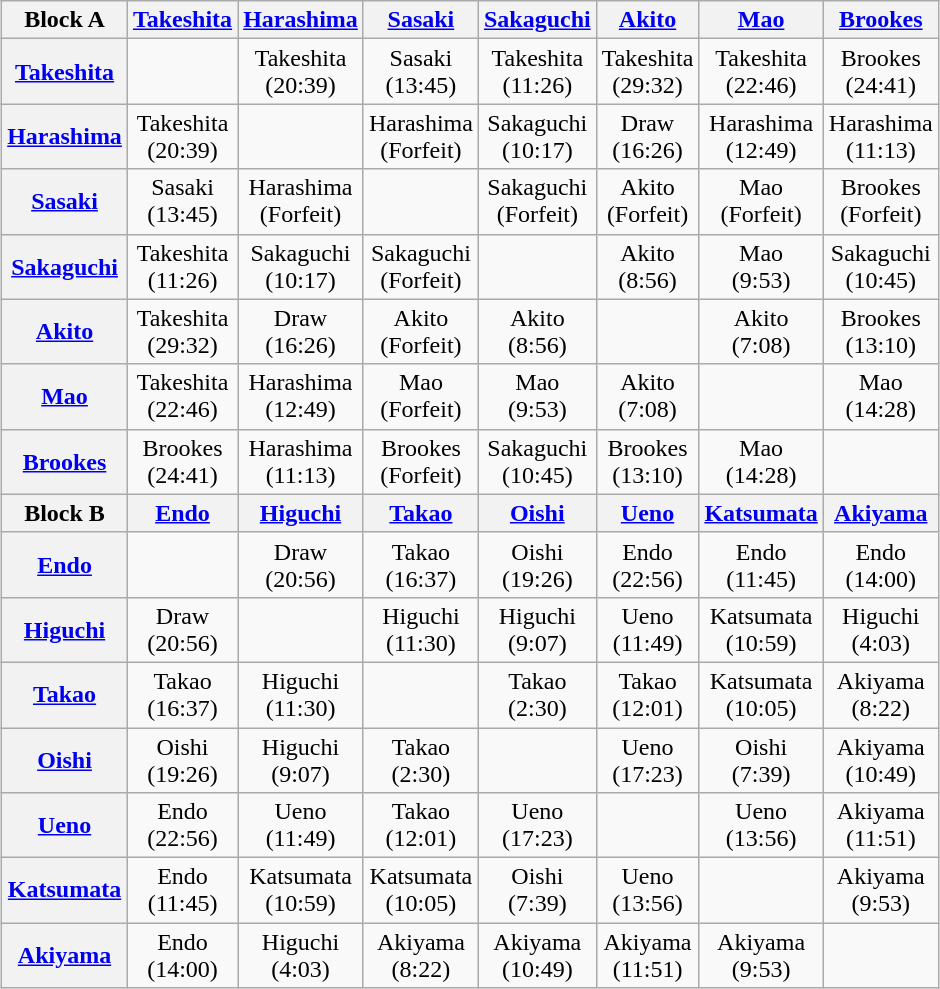<table class="wikitable" style="margin: 1em auto 1em auto">
<tr align="center">
<th>Block A</th>
<th><a href='#'>Takeshita</a></th>
<th><a href='#'>Harashima</a></th>
<th><a href='#'>Sasaki</a></th>
<th><a href='#'>Sakaguchi</a></th>
<th><a href='#'>Akito</a></th>
<th><a href='#'>Mao</a></th>
<th><a href='#'>Brookes</a></th>
</tr>
<tr align="center">
<th><a href='#'>Takeshita</a></th>
<td></td>
<td>Takeshita<br>(20:39)</td>
<td>Sasaki<br>(13:45)</td>
<td>Takeshita<br>(11:26)</td>
<td>Takeshita<br>(29:32)</td>
<td>Takeshita<br>(22:46)</td>
<td>Brookes<br>(24:41)</td>
</tr>
<tr align="center">
<th><a href='#'>Harashima</a></th>
<td>Takeshita<br>(20:39)</td>
<td></td>
<td>Harashima<br>(Forfeit)</td>
<td>Sakaguchi<br>(10:17)</td>
<td>Draw<br>(16:26)</td>
<td>Harashima<br>(12:49)</td>
<td>Harashima<br>(11:13)</td>
</tr>
<tr align="center">
<th><a href='#'>Sasaki</a></th>
<td>Sasaki<br>(13:45)</td>
<td>Harashima<br>(Forfeit)</td>
<td></td>
<td>Sakaguchi<br>(Forfeit)</td>
<td>Akito<br>(Forfeit)</td>
<td>Mao<br>(Forfeit)</td>
<td>Brookes<br>(Forfeit)</td>
</tr>
<tr align="center">
<th><a href='#'>Sakaguchi</a></th>
<td>Takeshita<br>(11:26)</td>
<td>Sakaguchi<br>(10:17)</td>
<td>Sakaguchi<br>(Forfeit)</td>
<td></td>
<td>Akito<br>(8:56)</td>
<td>Mao<br>(9:53)</td>
<td>Sakaguchi<br>(10:45)</td>
</tr>
<tr align="center">
<th><a href='#'>Akito</a></th>
<td>Takeshita<br>(29:32)</td>
<td>Draw<br>(16:26)</td>
<td>Akito<br>(Forfeit)</td>
<td>Akito<br>(8:56)</td>
<td></td>
<td>Akito<br>(7:08)</td>
<td>Brookes<br>(13:10)</td>
</tr>
<tr align="center">
<th><a href='#'>Mao</a></th>
<td>Takeshita<br>(22:46)</td>
<td>Harashima<br>(12:49)</td>
<td>Mao<br>(Forfeit)</td>
<td>Mao<br>(9:53)</td>
<td>Akito<br>(7:08)</td>
<td></td>
<td>Mao<br>(14:28)</td>
</tr>
<tr align="center">
<th><a href='#'>Brookes</a></th>
<td>Brookes<br>(24:41)</td>
<td>Harashima<br>(11:13)</td>
<td>Brookes<br>(Forfeit)</td>
<td>Sakaguchi<br>(10:45)</td>
<td>Brookes<br>(13:10)</td>
<td>Mao<br>(14:28)</td>
<td></td>
</tr>
<tr align="center">
<th>Block B</th>
<th><a href='#'>Endo</a></th>
<th><a href='#'>Higuchi</a></th>
<th><a href='#'>Takao</a></th>
<th><a href='#'>Oishi</a></th>
<th><a href='#'>Ueno</a></th>
<th><a href='#'>Katsumata</a></th>
<th><a href='#'>Akiyama</a></th>
</tr>
<tr align="center">
<th><a href='#'>Endo</a></th>
<td></td>
<td>Draw<br>(20:56)</td>
<td>Takao<br>(16:37)</td>
<td>Oishi<br>(19:26)</td>
<td>Endo<br>(22:56)</td>
<td>Endo<br>(11:45)</td>
<td>Endo<br>(14:00)</td>
</tr>
<tr align="center">
<th><a href='#'>Higuchi</a></th>
<td>Draw<br>(20:56)</td>
<td></td>
<td>Higuchi<br>(11:30)</td>
<td>Higuchi<br>(9:07)</td>
<td>Ueno<br>(11:49)</td>
<td>Katsumata<br>(10:59)</td>
<td>Higuchi<br>(4:03)</td>
</tr>
<tr align="center">
<th><a href='#'>Takao</a></th>
<td>Takao<br>(16:37)</td>
<td>Higuchi<br>(11:30)</td>
<td></td>
<td>Takao<br>(2:30)</td>
<td>Takao<br>(12:01)</td>
<td>Katsumata<br>(10:05)</td>
<td>Akiyama<br>(8:22)</td>
</tr>
<tr align="center">
<th><a href='#'>Oishi</a></th>
<td>Oishi<br>(19:26)</td>
<td>Higuchi<br>(9:07)</td>
<td>Takao<br>(2:30)</td>
<td></td>
<td>Ueno<br>(17:23)</td>
<td>Oishi<br>(7:39)</td>
<td>Akiyama<br>(10:49)</td>
</tr>
<tr align="center">
<th><a href='#'>Ueno</a></th>
<td>Endo<br>(22:56)</td>
<td>Ueno<br>(11:49)</td>
<td>Takao<br>(12:01)</td>
<td>Ueno<br>(17:23)</td>
<td></td>
<td>Ueno<br>(13:56)</td>
<td>Akiyama<br>(11:51)</td>
</tr>
<tr align="center">
<th><a href='#'>Katsumata</a></th>
<td>Endo<br>(11:45)</td>
<td>Katsumata<br>(10:59)</td>
<td>Katsumata<br>(10:05)</td>
<td>Oishi<br>(7:39)</td>
<td>Ueno<br>(13:56)</td>
<td></td>
<td>Akiyama<br>(9:53)</td>
</tr>
<tr align="center">
<th><a href='#'>Akiyama</a></th>
<td>Endo<br>(14:00)</td>
<td>Higuchi<br>(4:03)</td>
<td>Akiyama<br>(8:22)</td>
<td>Akiyama<br>(10:49)</td>
<td>Akiyama<br>(11:51)</td>
<td>Akiyama<br>(9:53)</td>
<td></td>
</tr>
</table>
